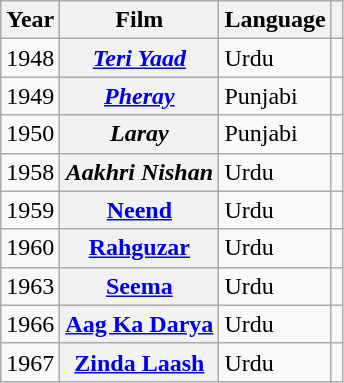<table class="wikitable sortable plainrowheaders">
<tr>
<th scope="col">Year</th>
<th scope="col">Film</th>
<th scope="col">Language</th>
<th></th>
</tr>
<tr>
<td>1948</td>
<th scope="row"><em><a href='#'>Teri Yaad</a></em></th>
<td>Urdu</td>
<td></td>
</tr>
<tr>
<td>1949</td>
<th scope="row"><em><a href='#'>Pheray</a></em></th>
<td>Punjabi</td>
<td></td>
</tr>
<tr>
<td>1950</td>
<th scope="row"><em>Laray</em></th>
<td>Punjabi</td>
<td></td>
</tr>
<tr>
<td>1958</td>
<th scope="row"><em>Aakhri Nishan</th>
<td>Urdu</td>
<td></td>
</tr>
<tr>
<td>1959</td>
<th scope="row"></em><a href='#'>Neend</a><em></th>
<td>Urdu</td>
<td></td>
</tr>
<tr>
<td>1960</td>
<th scope="row"></em><a href='#'>Rahguzar</a><em></th>
<td>Urdu</td>
<td></td>
</tr>
<tr>
<td>1963</td>
<th scope="row"></em><a href='#'>Seema</a><em></th>
<td>Urdu</td>
<td></td>
</tr>
<tr>
<td>1966</td>
<th scope="row"></em><a href='#'>Aag Ka Darya</a><em></th>
<td>Urdu</td>
<td></td>
</tr>
<tr>
<td>1967</td>
<th scope="row"></em><a href='#'>Zinda Laash</a><em></th>
<td>Urdu</td>
<td></td>
</tr>
</table>
